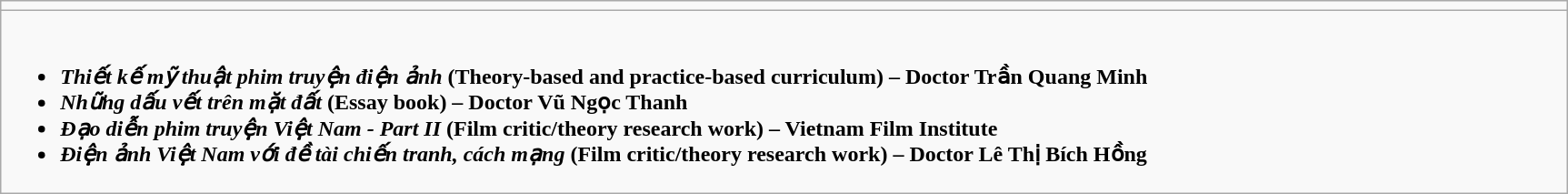<table class="wikitable" align="center" style="width:91%">
<tr>
<td colspan="2" style="vertical-align:top; width:100%;"></td>
</tr>
<tr>
<td colspan="2" valign="top"><br><ul><li><strong><em><span>Thiết kế mỹ thuật phim truyện điện ảnh</span></em></strong> <strong>(Theory-based and practice-based curriculum) – Doctor Trần Quang Minh</strong></li><li><strong><em><span>Những dấu vết trên mặt đất</span></em></strong> <strong>(Essay book) – Doctor Vũ Ngọc Thanh</strong></li><li><strong><em><span>Đạo diễn phim truyện Việt Nam - Part II</span></em></strong> <strong>(Film critic/theory research work) – Vietnam Film Institute</strong></li><li><strong><em><span>Điện ảnh Việt Nam với đề tài chiến tranh, cách mạng</span></em></strong> <strong>(Film critic/theory research work) – Doctor Lê Thị Bích Hồng</strong></li></ul></td>
</tr>
</table>
